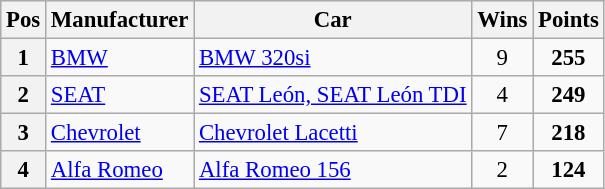<table class="wikitable" style="font-size: 95%;">
<tr style="background:#efefef">
<th>Pos</th>
<th>Manufacturer</th>
<th>Car</th>
<th>Wins</th>
<th>Points</th>
</tr>
<tr>
<th align=center>1</th>
<td> <a href='#'>BMW</a></td>
<td><a href='#'>BMW 320si</a></td>
<td align=center>9</td>
<td align=center><strong>255</strong></td>
</tr>
<tr>
<th align=center>2</th>
<td> <a href='#'>SEAT</a></td>
<td><a href='#'>SEAT León, SEAT León TDI</a></td>
<td align=center>4</td>
<td align=center><strong>249</strong></td>
</tr>
<tr>
<th align=center>3</th>
<td> <a href='#'>Chevrolet</a></td>
<td><a href='#'>Chevrolet Lacetti</a></td>
<td align=center>7</td>
<td align=center><strong>218</strong></td>
</tr>
<tr>
<th align=center>4</th>
<td> <a href='#'>Alfa Romeo</a></td>
<td><a href='#'>Alfa Romeo 156</a></td>
<td align=center>2</td>
<td align=center><strong>124</strong></td>
</tr>
</table>
